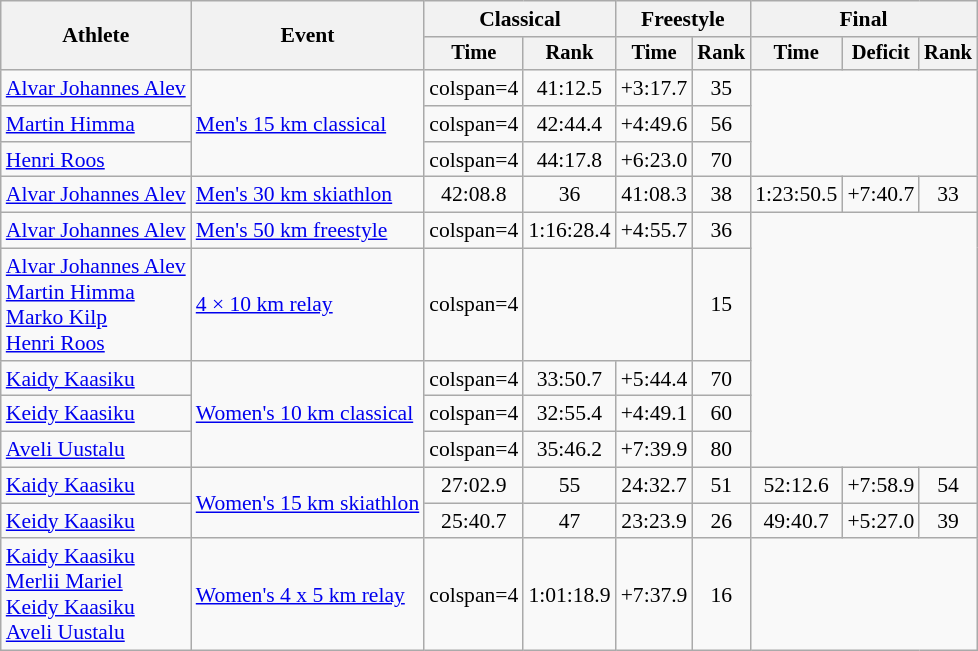<table class=wikitable style=font-size:90%;text-align:center>
<tr>
<th rowspan=2>Athlete</th>
<th rowspan=2>Event</th>
<th colspan=2>Classical</th>
<th colspan=2>Freestyle</th>
<th colspan=3>Final</th>
</tr>
<tr style="font-size: 95%">
<th>Time</th>
<th>Rank</th>
<th>Time</th>
<th>Rank</th>
<th>Time</th>
<th>Deficit</th>
<th>Rank</th>
</tr>
<tr>
<td align=left><a href='#'>Alvar Johannes Alev</a></td>
<td align=left rowspan=3><a href='#'>Men's 15 km classical</a></td>
<td>colspan=4 </td>
<td>41:12.5</td>
<td>+3:17.7</td>
<td>35</td>
</tr>
<tr>
<td align=left><a href='#'>Martin Himma</a></td>
<td>colspan=4 </td>
<td>42:44.4</td>
<td>+4:49.6</td>
<td>56</td>
</tr>
<tr>
<td align=left><a href='#'>Henri Roos</a></td>
<td>colspan=4 </td>
<td>44:17.8</td>
<td>+6:23.0</td>
<td>70</td>
</tr>
<tr>
<td align=left><a href='#'>Alvar Johannes Alev</a></td>
<td align=left><a href='#'>Men's 30 km skiathlon</a></td>
<td>42:08.8</td>
<td>36</td>
<td>41:08.3</td>
<td>38</td>
<td>1:23:50.5</td>
<td>+7:40.7</td>
<td>33</td>
</tr>
<tr>
<td align=left><a href='#'>Alvar Johannes Alev</a></td>
<td align=left><a href='#'>Men's 50 km freestyle</a></td>
<td>colspan=4 </td>
<td>1:16:28.4</td>
<td>+4:55.7</td>
<td>36</td>
</tr>
<tr>
<td align=left><a href='#'>Alvar Johannes Alev</a><br><a href='#'>Martin Himma</a><br><a href='#'>Marko Kilp</a><br><a href='#'>Henri Roos</a></td>
<td align=left><a href='#'>4 × 10 km relay</a></td>
<td>colspan=4 </td>
<td colspan=2></td>
<td>15</td>
</tr>
<tr>
<td align=left><a href='#'>Kaidy Kaasiku</a></td>
<td align=left rowspan=3><a href='#'>Women's 10 km classical</a></td>
<td>colspan=4 </td>
<td>33:50.7</td>
<td>+5:44.4</td>
<td>70</td>
</tr>
<tr>
<td align=left><a href='#'>Keidy Kaasiku</a></td>
<td>colspan=4 </td>
<td>32:55.4</td>
<td>+4:49.1</td>
<td>60</td>
</tr>
<tr>
<td align=left><a href='#'>Aveli Uustalu</a></td>
<td>colspan=4 </td>
<td>35:46.2</td>
<td>+7:39.9</td>
<td>80</td>
</tr>
<tr>
<td align=left><a href='#'>Kaidy Kaasiku</a></td>
<td align=left rowspan=2><a href='#'>Women's 15 km skiathlon</a></td>
<td>27:02.9</td>
<td>55</td>
<td>24:32.7</td>
<td>51</td>
<td>52:12.6</td>
<td>+7:58.9</td>
<td>54</td>
</tr>
<tr>
<td align=left><a href='#'>Keidy Kaasiku</a></td>
<td>25:40.7</td>
<td>47</td>
<td>23:23.9</td>
<td>26</td>
<td>49:40.7</td>
<td>+5:27.0</td>
<td>39</td>
</tr>
<tr>
<td align=left><a href='#'>Kaidy Kaasiku</a><br><a href='#'>Merlii Mariel</a><br><a href='#'>Keidy Kaasiku</a><br><a href='#'>Aveli Uustalu</a></td>
<td align=left><a href='#'>Women's 4 x 5 km relay</a></td>
<td>colspan=4 </td>
<td>1:01:18.9</td>
<td>+7:37.9</td>
<td>16</td>
</tr>
</table>
